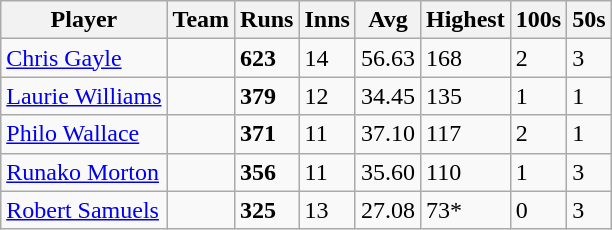<table class="wikitable">
<tr>
<th>Player</th>
<th>Team</th>
<th>Runs</th>
<th>Inns</th>
<th>Avg</th>
<th>Highest</th>
<th>100s</th>
<th>50s</th>
</tr>
<tr>
<td><a href='#'>Chris Gayle</a></td>
<td></td>
<td><strong>623</strong></td>
<td>14</td>
<td>56.63</td>
<td>168</td>
<td>2</td>
<td>3</td>
</tr>
<tr>
<td><a href='#'>Laurie Williams</a></td>
<td></td>
<td><strong>379</strong></td>
<td>12</td>
<td>34.45</td>
<td>135</td>
<td>1</td>
<td>1</td>
</tr>
<tr>
<td><a href='#'>Philo Wallace</a></td>
<td></td>
<td><strong>371</strong></td>
<td>11</td>
<td>37.10</td>
<td>117</td>
<td>2</td>
<td>1</td>
</tr>
<tr>
<td><a href='#'>Runako Morton</a></td>
<td></td>
<td><strong>356</strong></td>
<td>11</td>
<td>35.60</td>
<td>110</td>
<td>1</td>
<td>3</td>
</tr>
<tr>
<td><a href='#'>Robert Samuels</a></td>
<td></td>
<td><strong>325</strong></td>
<td>13</td>
<td>27.08</td>
<td>73*</td>
<td>0</td>
<td>3</td>
</tr>
</table>
